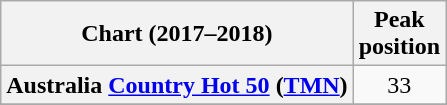<table class="wikitable sortable plainrowheaders" style="text-align:center;">
<tr>
<th>Chart (2017–2018)</th>
<th>Peak <br> position</th>
</tr>
<tr>
<th scope="row">Australia <a href='#'>Country Hot 50</a> (<a href='#'>TMN</a>)</th>
<td>33</td>
</tr>
<tr>
</tr>
<tr>
</tr>
<tr>
</tr>
</table>
